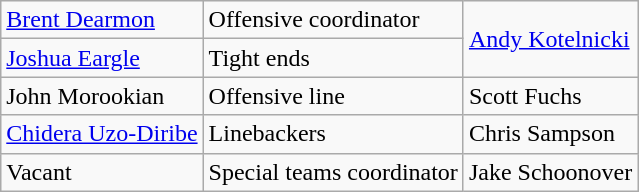<table class="wikitable">
<tr>
<td><a href='#'>Brent Dearmon</a></td>
<td>Offensive coordinator</td>
<td rowspan="2"><a href='#'>Andy Kotelnicki</a></td>
</tr>
<tr>
<td><a href='#'>Joshua Eargle</a></td>
<td>Tight ends</td>
</tr>
<tr>
<td>John Morookian</td>
<td>Offensive line</td>
<td>Scott Fuchs</td>
</tr>
<tr>
<td><a href='#'>Chidera Uzo-Diribe</a></td>
<td>Linebackers</td>
<td>Chris Sampson</td>
</tr>
<tr>
<td>Vacant</td>
<td>Special teams coordinator</td>
<td>Jake Schoonover</td>
</tr>
</table>
